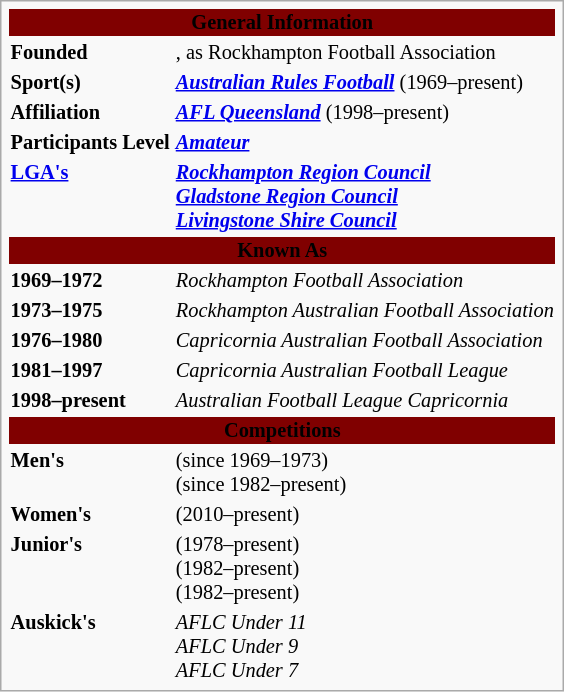<table class="infobox" style="font-size: 85%;">
<tr>
<th style="text-align:center;" colspan="2" bgcolor="Maroon" div style="color:White"><strong>General Information</strong></th>
</tr>
<tr style="vertical-align: top;">
<td><strong>Founded</strong></td>
<td>, as Rockhampton Football Association</td>
</tr>
<tr>
<td><strong>Sport(s)</strong></td>
<td><em> <strong><a href='#'>Australian Rules Football</a></strong> </em> (1969–present)</td>
</tr>
<tr>
<td><strong>Affiliation</strong></td>
<td><em> <strong><a href='#'>AFL Queensland</a></strong> </em> (1998–present)</td>
</tr>
<tr>
<td><strong>Participants Level</strong></td>
<td><em> <strong><a href='#'>Amateur</a></strong> </em></td>
</tr>
<tr>
<td><strong><a href='#'>LGA's</a></strong></td>
<td><em> <strong><a href='#'>Rockhampton Region Council</a></strong> </em><br><em> <strong><a href='#'>Gladstone Region Council</a></strong> </em><br><em> <strong><a href='#'>Livingstone Shire Council</a></strong> </em></td>
</tr>
<tr>
<th style="text-align:center;" colspan="2" bgcolor="Maroon" div style="color:White"><strong>Known As</strong></th>
</tr>
<tr style="vertical-align: top;">
<td><strong>1969–1972</strong></td>
<td><em>Rockhampton Football Association</em></td>
</tr>
<tr>
<td><strong>1973–1975</strong></td>
<td><em>Rockhampton Australian Football Association</em></td>
</tr>
<tr>
<td><strong>1976–1980</strong></td>
<td><em>Capricornia Australian Football Association</em></td>
</tr>
<tr>
<td><strong>1981–1997</strong></td>
<td><em>Capricornia Australian Football League</em></td>
</tr>
<tr>
<td><strong>1998–present</strong></td>
<td><em>Australian Football League Capricornia</em></td>
</tr>
<tr>
<th style="text-align:center;" colspan="2" bgcolor="Maroon" div style="color:White"><strong>Competitions</strong></th>
</tr>
<tr style="vertical-align: top;">
<td><strong>Men's</strong></td>
<td> (since 1969–1973)<br> (since 1982–present)</td>
</tr>
<tr>
<td><strong>Women's</strong></td>
<td> (2010–present)</td>
</tr>
<tr>
<td><strong>Junior's</strong></td>
<td> (1978–present)<br> (1982–present)<br> (1982–present)</td>
</tr>
<tr>
<td><strong>Auskick's</strong></td>
<td><em>AFLC Under 11</em><br><em>AFLC Under 9</em><br><em>AFLC Under 7</em></td>
</tr>
</table>
